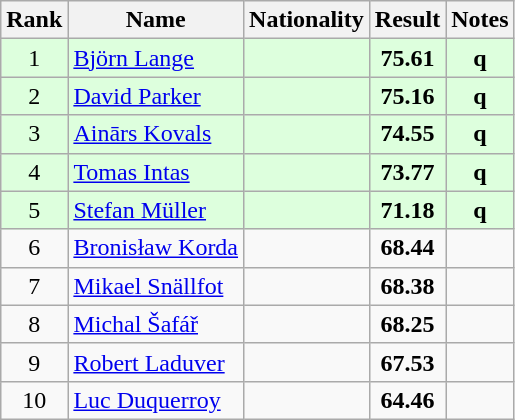<table class="wikitable sortable" style="text-align:center">
<tr>
<th>Rank</th>
<th>Name</th>
<th>Nationality</th>
<th>Result</th>
<th>Notes</th>
</tr>
<tr bgcolor=ddffdd>
<td>1</td>
<td align=left><a href='#'>Björn Lange</a></td>
<td align=left></td>
<td><strong>75.61</strong></td>
<td><strong>q</strong></td>
</tr>
<tr bgcolor=ddffdd>
<td>2</td>
<td align=left><a href='#'>David Parker</a></td>
<td align=left></td>
<td><strong>75.16</strong></td>
<td><strong>q</strong></td>
</tr>
<tr bgcolor=ddffdd>
<td>3</td>
<td align=left><a href='#'>Ainārs Kovals</a></td>
<td align=left></td>
<td><strong>74.55</strong></td>
<td><strong>q</strong></td>
</tr>
<tr bgcolor=ddffdd>
<td>4</td>
<td align=left><a href='#'>Tomas Intas</a></td>
<td align=left></td>
<td><strong>73.77</strong></td>
<td><strong>q</strong></td>
</tr>
<tr bgcolor=ddffdd>
<td>5</td>
<td align=left><a href='#'>Stefan Müller</a></td>
<td align=left></td>
<td><strong>71.18</strong></td>
<td><strong>q</strong></td>
</tr>
<tr>
<td>6</td>
<td align=left><a href='#'>Bronisław Korda</a></td>
<td align=left></td>
<td><strong>68.44</strong></td>
<td></td>
</tr>
<tr>
<td>7</td>
<td align=left><a href='#'>Mikael Snällfot</a></td>
<td align=left></td>
<td><strong>68.38</strong></td>
<td></td>
</tr>
<tr>
<td>8</td>
<td align=left><a href='#'>Michal Šafář</a></td>
<td align=left></td>
<td><strong>68.25</strong></td>
<td></td>
</tr>
<tr>
<td>9</td>
<td align=left><a href='#'>Robert Laduver</a></td>
<td align=left></td>
<td><strong>67.53</strong></td>
<td></td>
</tr>
<tr>
<td>10</td>
<td align=left><a href='#'>Luc Duquerroy</a></td>
<td align=left></td>
<td><strong>64.46</strong></td>
<td></td>
</tr>
</table>
